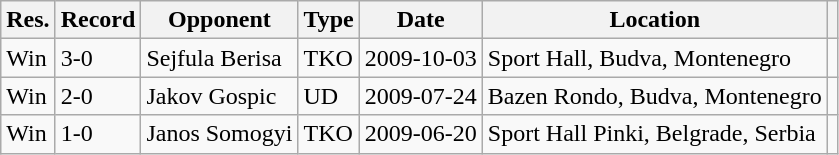<table class="wikitable">
<tr>
<th>Res.</th>
<th>Record</th>
<th>Opponent</th>
<th>Type</th>
<th>Date</th>
<th>Location</th>
<th></th>
</tr>
<tr>
<td>Win</td>
<td>3-0</td>
<td>Sejfula Berisa</td>
<td>TKO</td>
<td>2009-10-03</td>
<td>Sport Hall, Budva, Montenegro</td>
<td></td>
</tr>
<tr>
<td>Win</td>
<td>2-0</td>
<td>Jakov Gospic</td>
<td>UD</td>
<td>2009-07-24</td>
<td>Bazen Rondo, Budva, Montenegro</td>
<td></td>
</tr>
<tr>
<td>Win</td>
<td>1-0</td>
<td>Janos Somogyi</td>
<td>TKO</td>
<td>2009-06-20</td>
<td>Sport Hall Pinki, Belgrade, Serbia</td>
<td></td>
</tr>
</table>
